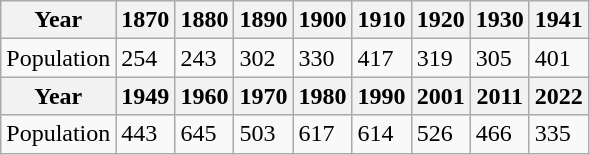<table class="wikitable">
<tr>
<th>Year</th>
<th>1870</th>
<th>1880</th>
<th>1890</th>
<th>1900</th>
<th>1910</th>
<th>1920</th>
<th>1930</th>
<th>1941</th>
</tr>
<tr>
<td>Population</td>
<td>254</td>
<td>243</td>
<td>302</td>
<td>330</td>
<td>417</td>
<td>319</td>
<td>305</td>
<td>401</td>
</tr>
<tr>
<th>Year</th>
<th>1949</th>
<th>1960</th>
<th>1970</th>
<th>1980</th>
<th>1990</th>
<th>2001</th>
<th>2011</th>
<th>2022</th>
</tr>
<tr>
<td>Population</td>
<td>443</td>
<td>645</td>
<td>503</td>
<td>617</td>
<td>614</td>
<td>526</td>
<td>466</td>
<td>335</td>
</tr>
</table>
